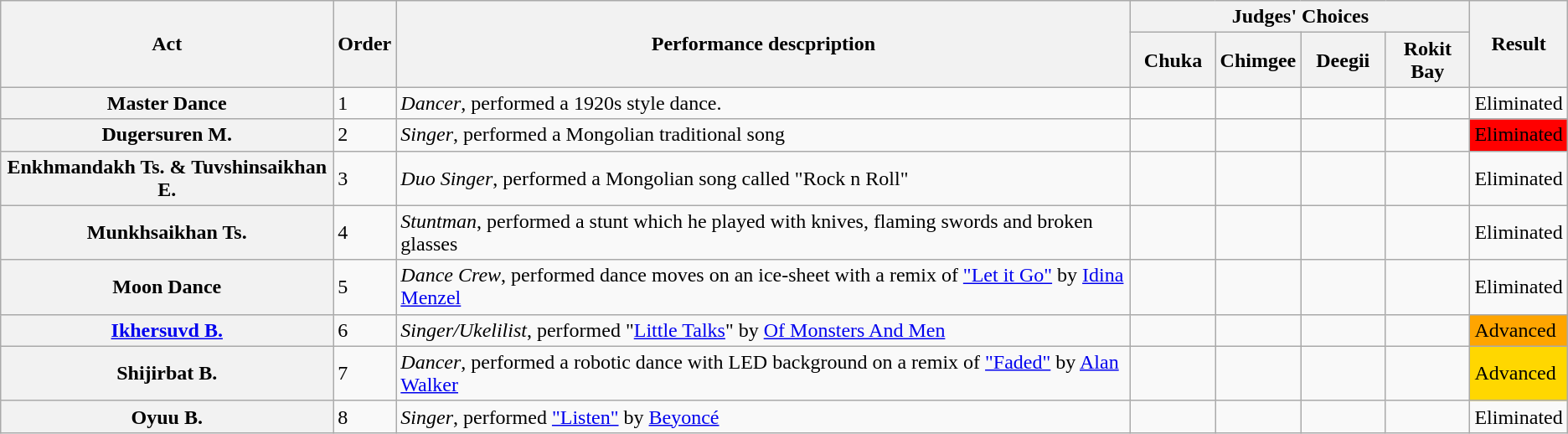<table class="wikitable plainrowheaders">
<tr>
<th rowspan=2>Act</th>
<th rowspan=2>Order</th>
<th rowspan=2>Performance descpription</th>
<th colspan=4>Judges' Choices</th>
<th rowspan=2 colspan=2>Result</th>
</tr>
<tr>
<th style="width:60px;">Chuka</th>
<th style="width:60px;">Chimgee</th>
<th style="width:60px;">Deegii</th>
<th style="width:60px;">Rokit Bay</th>
</tr>
<tr>
<th scope="row">Master Dance</th>
<td>1</td>
<td><em>Dancer</em>, performed a 1920s style dance.</td>
<td></td>
<td></td>
<td></td>
<td></td>
<td>Eliminated</td>
</tr>
<tr>
<th scope="row">Dugersuren M.</th>
<td>2</td>
<td><em>Singer</em>, performed a Mongolian traditional song</td>
<td></td>
<td></td>
<td style="text-align:center;"></td>
<td></td>
<td style="background: red">Eliminated</td>
</tr>
<tr>
<th scope="row">Enkhmandakh Ts. & Tuvshinsaikhan E.</th>
<td>3</td>
<td><em>Duo Singer</em>, performed a Mongolian song called "Rock n Roll"</td>
<td></td>
<td></td>
<td></td>
<td></td>
<td>Eliminated</td>
</tr>
<tr>
<th scope="row">Munkhsaikhan Ts.</th>
<td>4</td>
<td><em>Stuntman</em>, performed a stunt which he played with knives, flaming swords and broken glasses</td>
<td></td>
<td></td>
<td></td>
<td></td>
<td>Eliminated</td>
</tr>
<tr>
<th scope="row">Moon Dance</th>
<td>5</td>
<td><em>Dance Crew</em>, performed dance moves on an ice-sheet with a remix of <a href='#'>"Let it Go"</a> by <a href='#'>Idina Menzel</a></td>
<td></td>
<td></td>
<td></td>
<td></td>
<td>Eliminated</td>
</tr>
<tr>
<th scope="row"><a href='#'>Ikhersuvd B.</a></th>
<td>6</td>
<td><em>Singer/Ukelilist</em>, performed "<a href='#'>Little Talks</a>" by <a href='#'>Of Monsters And Men</a></td>
<td style="text-align:center;"></td>
<td style="text-align:center;"></td>
<td></td>
<td style="text-align:center;"></td>
<td style="background: orange">Advanced</td>
</tr>
<tr>
<th scope="row">Shijirbat B.</th>
<td>7</td>
<td><em>Dancer</em>, performed a robotic dance with LED background on a remix of <a href='#'>"Faded"</a> by <a href='#'>Alan Walker</a></td>
<td></td>
<td></td>
<td></td>
<td></td>
<td style="background: gold">Advanced</td>
</tr>
<tr>
<th scope="row">Oyuu B.</th>
<td>8</td>
<td><em>Singer</em>, performed <a href='#'>"Listen"</a> by <a href='#'>Beyoncé</a></td>
<td></td>
<td></td>
<td></td>
<td></td>
<td>Eliminated</td>
</tr>
</table>
